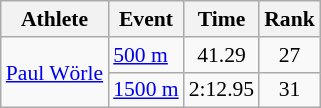<table class="wikitable" style="font-size:90%">
<tr>
<th>Athlete</th>
<th>Event</th>
<th>Time</th>
<th>Rank</th>
</tr>
<tr align="center">
<td align="left" rowspan=2><a href='#'>Paul Wörle</a></td>
<td align=left><a href='#'>500 m</a></td>
<td>41.29</td>
<td>27</td>
</tr>
<tr align=center>
<td align=left><a href='#'>1500 m</a></td>
<td>2:12.95</td>
<td>31</td>
</tr>
</table>
